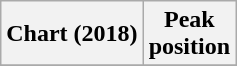<table class="wikitable sortable plainrowheaders" style="text-align:center">
<tr>
<th scope="col">Chart (2018)</th>
<th scope="col">Peak<br>position</th>
</tr>
<tr>
</tr>
</table>
